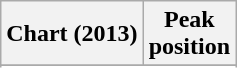<table class="wikitable sortable plainrowheaders" style="text-align:center">
<tr>
<th scope="col">Chart (2013)</th>
<th scope="col">Peak<br> position</th>
</tr>
<tr>
</tr>
<tr>
</tr>
<tr>
</tr>
<tr>
</tr>
<tr>
</tr>
</table>
